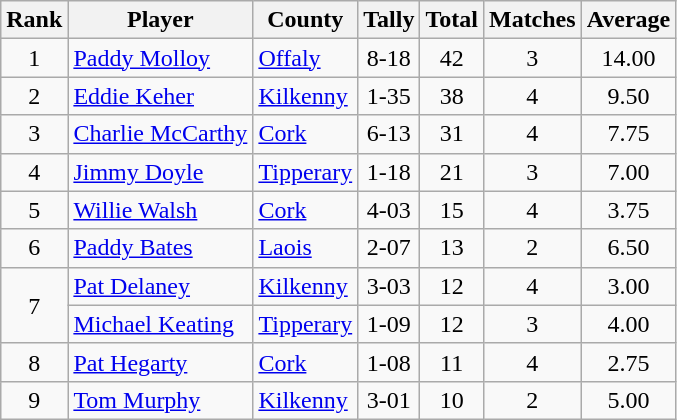<table class="wikitable">
<tr>
<th>Rank</th>
<th>Player</th>
<th>County</th>
<th>Tally</th>
<th>Total</th>
<th>Matches</th>
<th>Average</th>
</tr>
<tr>
<td rowspan=1 align=center>1</td>
<td><a href='#'>Paddy Molloy</a></td>
<td><a href='#'>Offaly</a></td>
<td align=center>8-18</td>
<td align=center>42</td>
<td align=center>3</td>
<td align=center>14.00</td>
</tr>
<tr>
<td rowspan=1 align=center>2</td>
<td><a href='#'>Eddie Keher</a></td>
<td><a href='#'>Kilkenny</a></td>
<td align=center>1-35</td>
<td align=center>38</td>
<td align=center>4</td>
<td align=center>9.50</td>
</tr>
<tr>
<td rowspan=1 align=center>3</td>
<td><a href='#'>Charlie McCarthy</a></td>
<td><a href='#'>Cork</a></td>
<td align=center>6-13</td>
<td align=center>31</td>
<td align=center>4</td>
<td align=center>7.75</td>
</tr>
<tr>
<td rowspan=1 align=center>4</td>
<td><a href='#'>Jimmy Doyle</a></td>
<td><a href='#'>Tipperary</a></td>
<td align=center>1-18</td>
<td align=center>21</td>
<td align=center>3</td>
<td align=center>7.00</td>
</tr>
<tr>
<td rowspan=1 align=center>5</td>
<td><a href='#'>Willie Walsh</a></td>
<td><a href='#'>Cork</a></td>
<td align=center>4-03</td>
<td align=center>15</td>
<td align=center>4</td>
<td align=center>3.75</td>
</tr>
<tr>
<td rowspan=1 align=center>6</td>
<td><a href='#'>Paddy Bates</a></td>
<td><a href='#'>Laois</a></td>
<td align=center>2-07</td>
<td align=center>13</td>
<td align=center>2</td>
<td align=center>6.50</td>
</tr>
<tr>
<td rowspan=2 align=center>7</td>
<td><a href='#'>Pat Delaney</a></td>
<td><a href='#'>Kilkenny</a></td>
<td align=center>3-03</td>
<td align=center>12</td>
<td align=center>4</td>
<td align=center>3.00</td>
</tr>
<tr>
<td><a href='#'>Michael Keating</a></td>
<td><a href='#'>Tipperary</a></td>
<td align=center>1-09</td>
<td align=center>12</td>
<td align=center>3</td>
<td align=center>4.00</td>
</tr>
<tr>
<td rowspan=1 align=center>8</td>
<td><a href='#'>Pat Hegarty</a></td>
<td><a href='#'>Cork</a></td>
<td align=center>1-08</td>
<td align=center>11</td>
<td align=center>4</td>
<td align=center>2.75</td>
</tr>
<tr>
<td rowspan=1 align=center>9</td>
<td><a href='#'>Tom Murphy</a></td>
<td><a href='#'>Kilkenny</a></td>
<td align=center>3-01</td>
<td align=center>10</td>
<td align=center>2</td>
<td align=center>5.00</td>
</tr>
</table>
